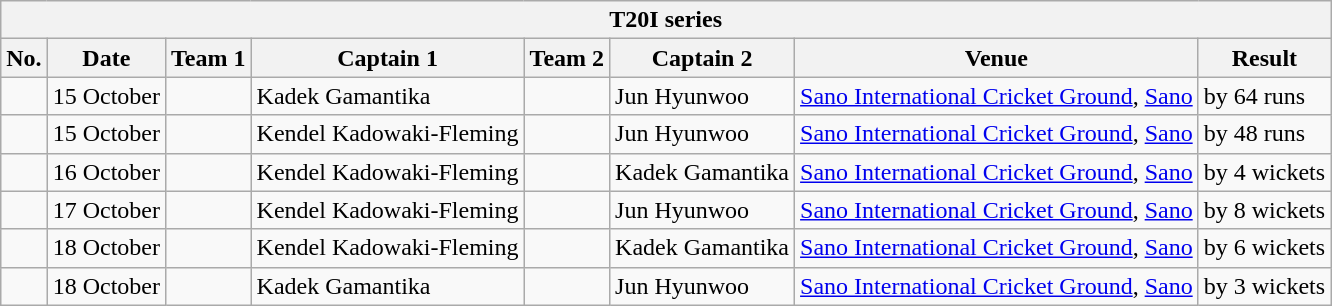<table class="wikitable">
<tr>
<th colspan="8">T20I series</th>
</tr>
<tr>
<th>No.</th>
<th>Date</th>
<th>Team 1</th>
<th>Captain 1</th>
<th>Team 2</th>
<th>Captain 2</th>
<th>Venue</th>
<th>Result</th>
</tr>
<tr>
<td></td>
<td>15 October</td>
<td></td>
<td>Kadek Gamantika</td>
<td></td>
<td>Jun Hyunwoo</td>
<td><a href='#'>Sano International Cricket Ground</a>, <a href='#'>Sano</a></td>
<td> by 64 runs</td>
</tr>
<tr>
<td></td>
<td>15 October</td>
<td></td>
<td>Kendel Kadowaki-Fleming</td>
<td></td>
<td>Jun Hyunwoo</td>
<td><a href='#'>Sano International Cricket Ground</a>, <a href='#'>Sano</a></td>
<td> by 48 runs</td>
</tr>
<tr>
<td></td>
<td>16 October</td>
<td></td>
<td>Kendel Kadowaki-Fleming</td>
<td></td>
<td>Kadek Gamantika</td>
<td><a href='#'>Sano International Cricket Ground</a>, <a href='#'>Sano</a></td>
<td> by 4 wickets</td>
</tr>
<tr>
<td></td>
<td>17 October</td>
<td></td>
<td>Kendel Kadowaki-Fleming</td>
<td></td>
<td>Jun Hyunwoo</td>
<td><a href='#'>Sano International Cricket Ground</a>, <a href='#'>Sano</a></td>
<td> by 8 wickets</td>
</tr>
<tr>
<td></td>
<td>18 October</td>
<td></td>
<td>Kendel Kadowaki-Fleming</td>
<td></td>
<td>Kadek Gamantika</td>
<td><a href='#'>Sano International Cricket Ground</a>, <a href='#'>Sano</a></td>
<td> by 6 wickets</td>
</tr>
<tr>
<td></td>
<td>18 October</td>
<td></td>
<td>Kadek Gamantika</td>
<td></td>
<td>Jun Hyunwoo</td>
<td><a href='#'>Sano International Cricket Ground</a>, <a href='#'>Sano</a></td>
<td> by 3 wickets</td>
</tr>
</table>
